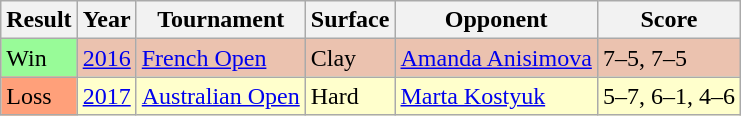<table class="sortable wikitable">
<tr>
<th>Result</th>
<th>Year</th>
<th>Tournament</th>
<th>Surface</th>
<th>Opponent</th>
<th class="unsortable">Score</th>
</tr>
<tr style="background:#ebc2af;">
<td style="background:#98fb98;">Win</td>
<td><a href='#'>2016</a></td>
<td><a href='#'>French Open</a></td>
<td>Clay</td>
<td> <a href='#'>Amanda Anisimova</a></td>
<td>7–5, 7–5</td>
</tr>
<tr style="background:#ffc;">
<td bgcolor=FFA07A>Loss</td>
<td><a href='#'>2017</a></td>
<td><a href='#'>Australian Open</a></td>
<td>Hard</td>
<td> <a href='#'>Marta Kostyuk</a></td>
<td>5–7, 6–1, 4–6</td>
</tr>
</table>
